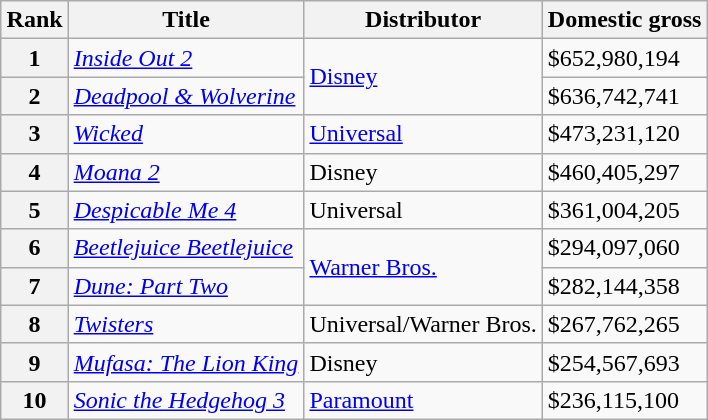<table class="wikitable sortable" style="margin:auto; text-align:left">
<tr>
<th>Rank</th>
<th>Title</th>
<th>Distributor</th>
<th>Domestic gross </th>
</tr>
<tr>
<th>1</th>
<td><em><a href='#'>Inside Out 2</a></em></td>
<td rowspan=2><a href='#'>Disney</a></td>
<td>$652,980,194</td>
</tr>
<tr>
<th>2</th>
<td><em><a href='#'>Deadpool & Wolverine</a></em></td>
<td>$636,742,741</td>
</tr>
<tr>
<th>3</th>
<td><em><a href='#'>Wicked</a></em></td>
<td><a href='#'>Universal</a></td>
<td>$473,231,120</td>
</tr>
<tr>
<th>4</th>
<td><em><a href='#'>Moana 2</a></em></td>
<td>Disney</td>
<td>$460,405,297</td>
</tr>
<tr>
<th>5</th>
<td><em><a href='#'>Despicable Me 4</a></em></td>
<td>Universal</td>
<td>$361,004,205</td>
</tr>
<tr>
<th>6</th>
<td><em><a href='#'>Beetlejuice Beetlejuice</a></em></td>
<td rowspan="2"><a href='#'>Warner Bros.</a></td>
<td>$294,097,060</td>
</tr>
<tr>
<th>7</th>
<td><em><a href='#'>Dune: Part Two</a></em></td>
<td>$282,144,358</td>
</tr>
<tr>
<th>8</th>
<td><em><a href='#'>Twisters</a></em></td>
<td>Universal/Warner Bros.</td>
<td>$267,762,265</td>
</tr>
<tr>
<th>9</th>
<td><em><a href='#'>Mufasa: The Lion King</a></em></td>
<td>Disney</td>
<td>$254,567,693</td>
</tr>
<tr>
<th>10</th>
<td><em><a href='#'>Sonic the Hedgehog 3</a></em></td>
<td><a href='#'>Paramount</a></td>
<td>$236,115,100</td>
</tr>
</table>
